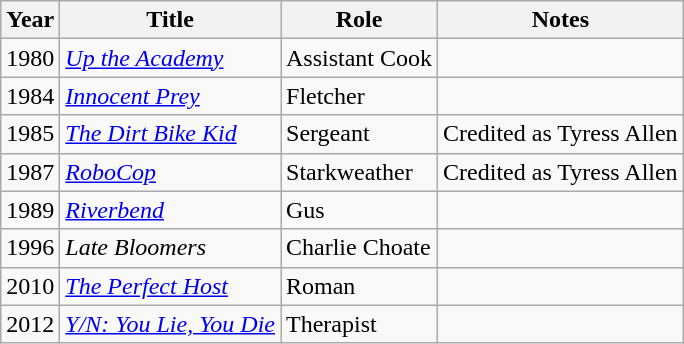<table class="wikitable sortable">
<tr>
<th>Year</th>
<th>Title</th>
<th>Role</th>
<th>Notes</th>
</tr>
<tr>
<td>1980</td>
<td><em><a href='#'>Up the Academy</a></em></td>
<td>Assistant Cook</td>
<td></td>
</tr>
<tr>
<td>1984</td>
<td><em><a href='#'>Innocent Prey</a></em></td>
<td>Fletcher</td>
<td></td>
</tr>
<tr>
<td>1985</td>
<td><em><a href='#'>The Dirt Bike Kid</a></em></td>
<td>Sergeant</td>
<td>Credited as Tyress Allen</td>
</tr>
<tr>
<td>1987</td>
<td><em><a href='#'>RoboCop</a></em></td>
<td>Starkweather</td>
<td>Credited as Tyress Allen</td>
</tr>
<tr>
<td>1989</td>
<td><em><a href='#'>Riverbend</a></em></td>
<td>Gus</td>
<td></td>
</tr>
<tr>
<td>1996</td>
<td><em>Late Bloomers</em></td>
<td>Charlie Choate</td>
<td></td>
</tr>
<tr>
<td>2010</td>
<td><em><a href='#'>The Perfect Host</a></em></td>
<td>Roman</td>
<td></td>
</tr>
<tr>
<td>2012</td>
<td><em><a href='#'>Y/N: You Lie, You Die</a></em></td>
<td>Therapist</td>
<td></td>
</tr>
</table>
